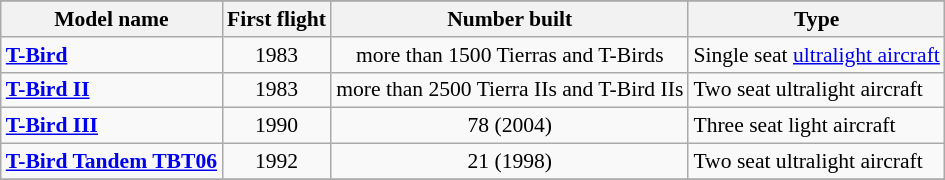<table class="wikitable" align=center style="font-size:90%;">
<tr>
</tr>
<tr style="background:#efefef;">
<th>Model name</th>
<th>First flight</th>
<th>Number built</th>
<th>Type</th>
</tr>
<tr>
<td align=left><strong><a href='#'>T-Bird</a></strong></td>
<td align=center>1983</td>
<td align=center>more than 1500 Tierras and T-Birds</td>
<td align=left>Single seat <a href='#'>ultralight aircraft</a></td>
</tr>
<tr>
<td align=left><strong><a href='#'>T-Bird II</a></strong></td>
<td align=center>1983</td>
<td align=center>more than 2500 Tierra IIs and T-Bird IIs</td>
<td align=left>Two seat ultralight aircraft</td>
</tr>
<tr>
<td align=left><strong><a href='#'>T-Bird III</a></strong></td>
<td align=center>1990</td>
<td align=center>78 (2004)</td>
<td align=left>Three seat light aircraft</td>
</tr>
<tr>
<td align=left><strong><a href='#'>T-Bird Tandem TBT06</a></strong></td>
<td align=center>1992</td>
<td align=center>21 (1998)</td>
<td align=left>Two seat ultralight aircraft</td>
</tr>
<tr>
</tr>
</table>
